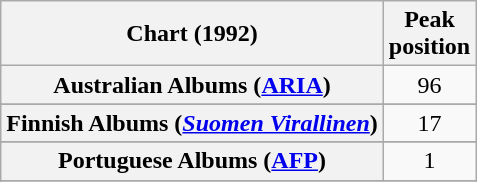<table class="wikitable sortable plainrowheaders" style="text-align:center">
<tr>
<th scope="col">Chart (1992)</th>
<th scope="col">Peak<br>position</th>
</tr>
<tr>
<th scope="row">Australian Albums (<a href='#'>ARIA</a>)</th>
<td>96</td>
</tr>
<tr>
</tr>
<tr>
</tr>
<tr>
<th scope="row">Finnish Albums (<a href='#'><em>Suomen Virallinen</em></a>)</th>
<td align="center">17</td>
</tr>
<tr>
</tr>
<tr>
</tr>
<tr>
</tr>
<tr>
<th scope="row">Portuguese Albums (<a href='#'>AFP</a>)</th>
<td style="text-align:center;">1</td>
</tr>
<tr>
</tr>
<tr>
</tr>
<tr>
</tr>
<tr>
</tr>
</table>
